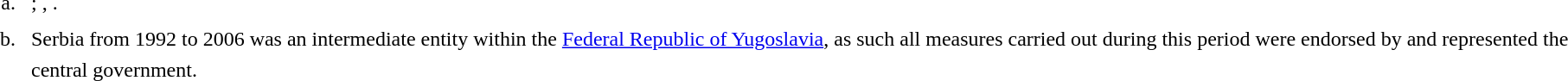<table style="margin-left:13px; line-height:150%">
<tr>
<td align="right" valign="top">a.  </td>
<td>; , .</td>
</tr>
<tr>
<td align="right" valign="top">b.  </td>
<td>Serbia from 1992 to 2006 was an intermediate entity within the <a href='#'>Federal Republic of Yugoslavia</a>, as such all measures carried out during this period were endorsed by and represented the central government.</td>
</tr>
</table>
